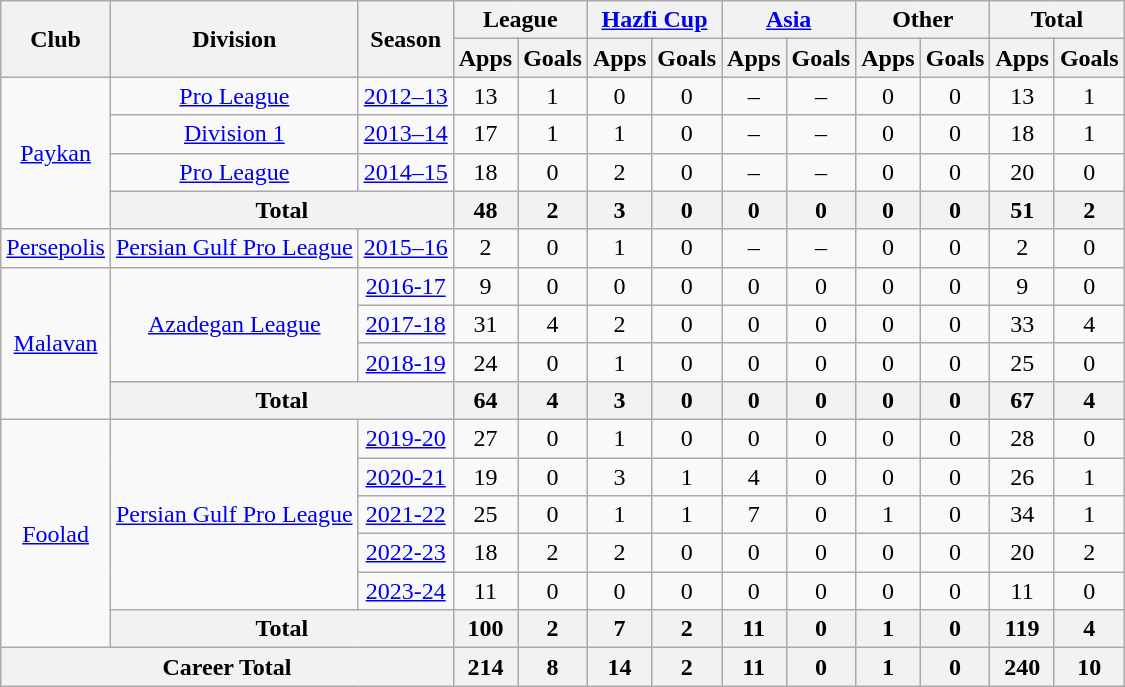<table class="wikitable" style="text-align: center;">
<tr>
<th rowspan="2">Club</th>
<th rowspan="2">Division</th>
<th rowspan="2">Season</th>
<th colspan="2">League</th>
<th colspan="2"><a href='#'>Hazfi Cup</a></th>
<th colspan="2"><a href='#'>Asia</a></th>
<th colspan=2>Other</th>
<th colspan="2">Total</th>
</tr>
<tr>
<th>Apps</th>
<th>Goals</th>
<th>Apps</th>
<th>Goals</th>
<th>Apps</th>
<th>Goals</th>
<th>Apps</th>
<th>Goals</th>
<th>Apps</th>
<th>Goals</th>
</tr>
<tr>
<td rowspan="4"><a href='#'>Paykan</a></td>
<td><a href='#'>Pro League</a></td>
<td><a href='#'>2012–13</a></td>
<td>13</td>
<td>1</td>
<td>0</td>
<td>0</td>
<td>–</td>
<td>–</td>
<td>0</td>
<td>0</td>
<td>13</td>
<td>1</td>
</tr>
<tr>
<td><a href='#'>Division 1</a></td>
<td><a href='#'>2013–14</a></td>
<td>17</td>
<td>1</td>
<td>1</td>
<td>0</td>
<td>–</td>
<td>–</td>
<td>0</td>
<td>0</td>
<td>18</td>
<td>1</td>
</tr>
<tr>
<td rowspan="1"><a href='#'>Pro League</a></td>
<td><a href='#'>2014–15</a></td>
<td>18</td>
<td>0</td>
<td>2</td>
<td>0</td>
<td>–</td>
<td>–</td>
<td>0</td>
<td>0</td>
<td>20</td>
<td>0</td>
</tr>
<tr>
<th colspan=2>Total</th>
<th>48</th>
<th>2</th>
<th>3</th>
<th>0</th>
<th>0</th>
<th>0</th>
<th>0</th>
<th>0</th>
<th>51</th>
<th>2</th>
</tr>
<tr>
<td><a href='#'>Persepolis</a></td>
<td><a href='#'>Persian Gulf Pro League</a></td>
<td><a href='#'>2015–16</a></td>
<td>2</td>
<td>0</td>
<td>1</td>
<td>0</td>
<td>–</td>
<td>–</td>
<td>0</td>
<td>0</td>
<td>2</td>
<td>0</td>
</tr>
<tr>
<td rowspan="4"><a href='#'>Malavan</a></td>
<td rowspan="3"><a href='#'>Azadegan League</a></td>
<td><a href='#'>2016-17</a></td>
<td>9</td>
<td>0</td>
<td>0</td>
<td>0</td>
<td>0</td>
<td>0</td>
<td>0</td>
<td>0</td>
<td>9</td>
<td>0</td>
</tr>
<tr>
<td><a href='#'>2017-18</a></td>
<td>31</td>
<td>4</td>
<td>2</td>
<td>0</td>
<td>0</td>
<td>0</td>
<td>0</td>
<td>0</td>
<td>33</td>
<td>4</td>
</tr>
<tr>
<td><a href='#'>2018-19</a></td>
<td>24</td>
<td>0</td>
<td>1</td>
<td>0</td>
<td>0</td>
<td>0</td>
<td>0</td>
<td>0</td>
<td>25</td>
<td>0</td>
</tr>
<tr>
<th colspan=2>Total</th>
<th>64</th>
<th>4</th>
<th>3</th>
<th>0</th>
<th>0</th>
<th>0</th>
<th>0</th>
<th>0</th>
<th>67</th>
<th>4</th>
</tr>
<tr>
<td rowspan="6"><a href='#'>Foolad</a></td>
<td rowspan="5"><a href='#'>Persian Gulf Pro League</a></td>
<td><a href='#'>2019-20</a></td>
<td>27</td>
<td>0</td>
<td>1</td>
<td>0</td>
<td>0</td>
<td>0</td>
<td>0</td>
<td>0</td>
<td>28</td>
<td>0</td>
</tr>
<tr>
<td><a href='#'>2020-21</a></td>
<td>19</td>
<td>0</td>
<td>3</td>
<td>1</td>
<td>4</td>
<td>0</td>
<td>0</td>
<td>0</td>
<td>26</td>
<td>1</td>
</tr>
<tr>
<td><a href='#'>2021-22</a></td>
<td>25</td>
<td>0</td>
<td>1</td>
<td>1</td>
<td>7</td>
<td>0</td>
<td>1</td>
<td>0</td>
<td>34</td>
<td>1</td>
</tr>
<tr>
<td><a href='#'>2022-23</a></td>
<td>18</td>
<td>2</td>
<td>2</td>
<td>0</td>
<td>0</td>
<td>0</td>
<td>0</td>
<td>0</td>
<td>20</td>
<td>2</td>
</tr>
<tr>
<td><a href='#'>2023-24</a></td>
<td>11</td>
<td>0</td>
<td>0</td>
<td>0</td>
<td>0</td>
<td>0</td>
<td>0</td>
<td>0</td>
<td>11</td>
<td>0</td>
</tr>
<tr>
<th colspan=2>Total</th>
<th>100</th>
<th>2</th>
<th>7</th>
<th>2</th>
<th>11</th>
<th>0</th>
<th>1</th>
<th>0</th>
<th>119</th>
<th>4</th>
</tr>
<tr>
<th colspan=3>Career Total</th>
<th>214</th>
<th>8</th>
<th>14</th>
<th>2</th>
<th>11</th>
<th>0</th>
<th>1</th>
<th>0</th>
<th>240</th>
<th>10</th>
</tr>
</table>
